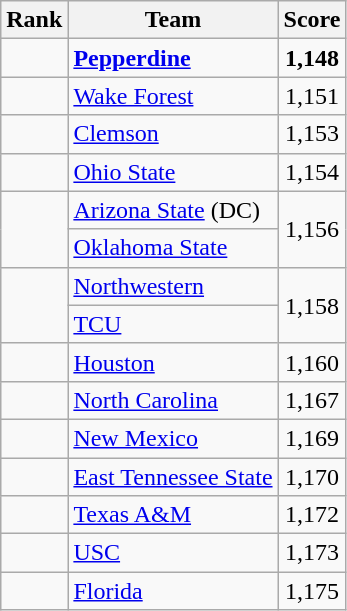<table class="wikitable sortable" style="text-align:center">
<tr>
<th dat-sort-type=number>Rank</th>
<th>Team</th>
<th>Score</th>
</tr>
<tr>
<td></td>
<td align=left><strong><a href='#'>Pepperdine</a></strong></td>
<td><strong>1,148</strong></td>
</tr>
<tr>
<td></td>
<td align=left><a href='#'>Wake Forest</a></td>
<td>1,151</td>
</tr>
<tr>
<td></td>
<td align=left><a href='#'>Clemson</a></td>
<td>1,153</td>
</tr>
<tr>
<td></td>
<td align=left><a href='#'>Ohio State</a></td>
<td>1,154</td>
</tr>
<tr>
<td rowspan=2></td>
<td align=left><a href='#'>Arizona State</a> (DC)</td>
<td rowspan=2>1,156</td>
</tr>
<tr>
<td align=left><a href='#'>Oklahoma State</a></td>
</tr>
<tr>
<td rowspan=2></td>
<td align=left><a href='#'>Northwestern</a></td>
<td rowspan=2>1,158</td>
</tr>
<tr>
<td align=left><a href='#'>TCU</a></td>
</tr>
<tr>
<td></td>
<td align=left><a href='#'>Houston</a></td>
<td>1,160</td>
</tr>
<tr>
<td></td>
<td align=left><a href='#'>North Carolina</a></td>
<td>1,167</td>
</tr>
<tr>
<td></td>
<td align=left><a href='#'>New Mexico</a></td>
<td>1,169</td>
</tr>
<tr>
<td></td>
<td align=left><a href='#'>East Tennessee State</a></td>
<td>1,170</td>
</tr>
<tr>
<td></td>
<td align=left><a href='#'>Texas A&M</a></td>
<td>1,172</td>
</tr>
<tr>
<td></td>
<td align=left><a href='#'>USC</a></td>
<td>1,173</td>
</tr>
<tr>
<td></td>
<td align=left><a href='#'>Florida</a></td>
<td>1,175</td>
</tr>
</table>
